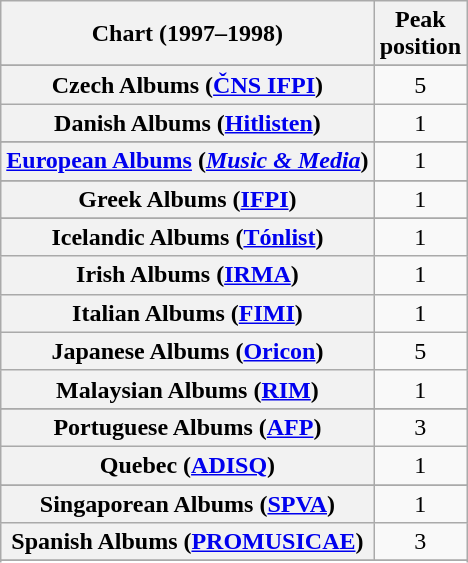<table class="wikitable sortable plainrowheaders" style="text-align:center">
<tr>
<th scope="col">Chart (1997–1998)</th>
<th scope="col">Peak<br>position</th>
</tr>
<tr>
</tr>
<tr>
</tr>
<tr>
</tr>
<tr>
</tr>
<tr>
</tr>
<tr>
</tr>
<tr>
<th scope="row">Czech Albums (<a href='#'>ČNS IFPI</a>)</th>
<td>5</td>
</tr>
<tr>
<th scope="row">Danish Albums (<a href='#'>Hitlisten</a>)</th>
<td>1</td>
</tr>
<tr>
</tr>
<tr>
<th scope="row"><a href='#'>European Albums</a> (<em><a href='#'>Music & Media</a></em>)</th>
<td>1</td>
</tr>
<tr>
</tr>
<tr>
</tr>
<tr>
</tr>
<tr>
<th scope="row">Greek Albums (<a href='#'>IFPI</a>)</th>
<td>1</td>
</tr>
<tr>
</tr>
<tr>
<th scope="row">Icelandic Albums (<a href='#'>Tónlist</a>)</th>
<td>1</td>
</tr>
<tr>
<th scope="row">Irish Albums (<a href='#'>IRMA</a>)</th>
<td>1</td>
</tr>
<tr>
<th scope="row">Italian Albums (<a href='#'>FIMI</a>)</th>
<td>1</td>
</tr>
<tr>
<th scope="row">Japanese Albums (<a href='#'>Oricon</a>)</th>
<td>5</td>
</tr>
<tr>
<th scope="row">Malaysian Albums (<a href='#'>RIM</a>)</th>
<td>1</td>
</tr>
<tr>
</tr>
<tr>
</tr>
<tr>
<th scope="row">Portuguese Albums (<a href='#'>AFP</a>)</th>
<td>3</td>
</tr>
<tr>
<th scope="row">Quebec (<a href='#'>ADISQ</a>)</th>
<td>1</td>
</tr>
<tr>
</tr>
<tr>
<th scope="row">Singaporean Albums (<a href='#'>SPVA</a>)</th>
<td>1</td>
</tr>
<tr>
<th scope="row">Spanish Albums (<a href='#'>PROMUSICAE</a>)</th>
<td>3</td>
</tr>
<tr>
</tr>
<tr>
</tr>
<tr>
</tr>
<tr>
</tr>
</table>
